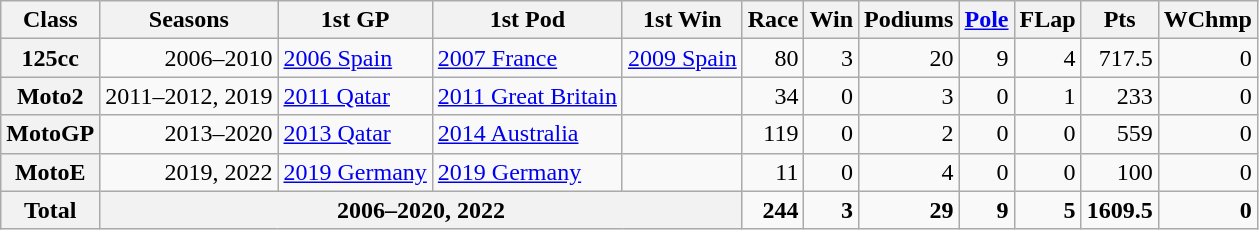<table class="wikitable" style="font-size:100%; text-align:right;">
<tr>
<th>Class</th>
<th>Seasons</th>
<th>1st GP</th>
<th>1st Pod</th>
<th>1st Win</th>
<th>Race</th>
<th>Win</th>
<th>Podiums</th>
<th><a href='#'>Pole</a></th>
<th>FLap</th>
<th>Pts</th>
<th>WChmp</th>
</tr>
<tr align="right">
<th>125cc</th>
<td>2006–2010</td>
<td align="left"><a href='#'>2006 Spain</a></td>
<td align="left"><a href='#'>2007 France</a></td>
<td align="left"><a href='#'>2009 Spain</a></td>
<td>80</td>
<td>3</td>
<td>20</td>
<td>9</td>
<td>4</td>
<td>717.5</td>
<td>0</td>
</tr>
<tr align="right">
<th>Moto2</th>
<td>2011–2012, 2019</td>
<td align="left"><a href='#'>2011 Qatar</a></td>
<td align="left"><a href='#'>2011 Great Britain</a></td>
<td align="left"></td>
<td>34</td>
<td>0</td>
<td>3</td>
<td>0</td>
<td>1</td>
<td>233</td>
<td>0</td>
</tr>
<tr align="right">
<th>MotoGP</th>
<td>2013–2020</td>
<td align="left"><a href='#'>2013 Qatar</a></td>
<td align="left"><a href='#'>2014 Australia</a></td>
<td align="left"></td>
<td>119</td>
<td>0</td>
<td>2</td>
<td>0</td>
<td>0</td>
<td>559</td>
<td>0</td>
</tr>
<tr align="right">
<th>MotoE</th>
<td>2019, 2022</td>
<td align="left"><a href='#'>2019 Germany</a></td>
<td align="left"><a href='#'>2019 Germany</a></td>
<td align="left"></td>
<td>11</td>
<td>0</td>
<td>4</td>
<td>0</td>
<td>0</td>
<td>100</td>
<td>0</td>
</tr>
<tr>
<th>Total</th>
<th colspan=4>2006–2020, 2022</th>
<td><strong>244</strong></td>
<td><strong>3</strong></td>
<td><strong>29</strong></td>
<td><strong>9</strong></td>
<td><strong>5</strong></td>
<td><strong>1609.5</strong></td>
<td><strong>0</strong></td>
</tr>
</table>
